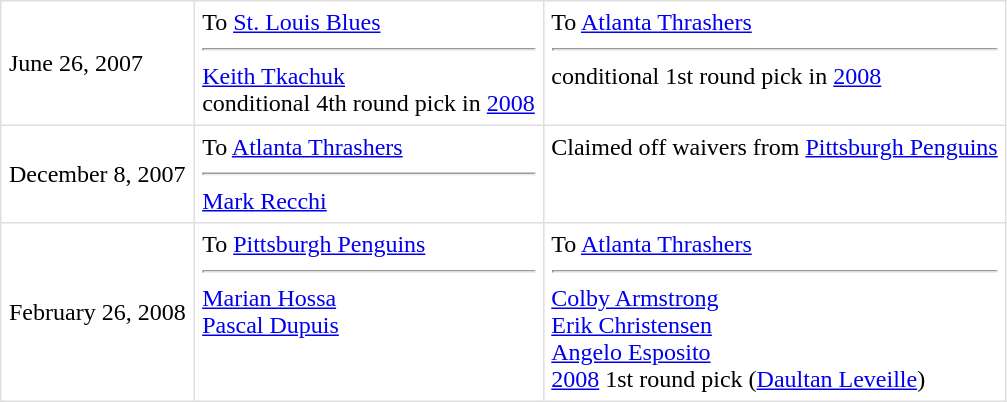<table border=1 style="border-collapse:collapse" bordercolor="#DFDFDF"  cellpadding="5">
<tr>
<td>June 26, 2007<br></td>
<td valign="top">To <a href='#'>St. Louis Blues</a> <hr><a href='#'>Keith Tkachuk</a> <br> conditional 4th round pick in <a href='#'>2008</a></td>
<td valign="top">To <a href='#'>Atlanta Thrashers</a> <hr>conditional 1st round pick in <a href='#'>2008</a></td>
</tr>
<tr>
<td>December 8, 2007<br></td>
<td valign="top">To <a href='#'>Atlanta Thrashers</a> <hr> <a href='#'>Mark Recchi</a></td>
<td valign="top">Claimed off waivers from <a href='#'>Pittsburgh Penguins</a></td>
</tr>
<tr>
<td>February 26, 2008<br></td>
<td valign="top">To <a href='#'>Pittsburgh Penguins</a> <hr> <a href='#'>Marian Hossa</a> <br> <a href='#'>Pascal Dupuis</a></td>
<td valign="top">To <a href='#'>Atlanta Thrashers</a> <hr> <a href='#'>Colby Armstrong</a> <br> <a href='#'>Erik Christensen</a> <br> <a href='#'>Angelo Esposito</a> <br>  <a href='#'>2008</a> 1st round pick (<a href='#'>Daultan Leveille</a>)</td>
</tr>
</table>
